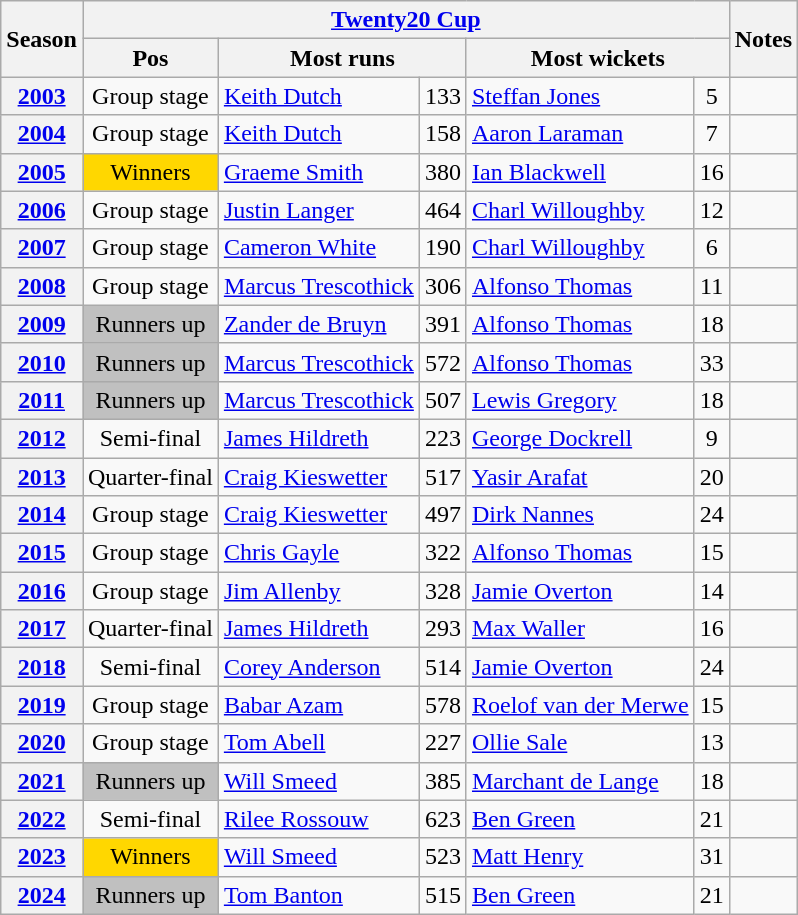<table class="wikitable" style="text-align: center">
<tr>
<th rowspan=2>Season</th>
<th colspan=5><a href='#'>Twenty20 Cup</a></th>
<th rowspan=2>Notes</th>
</tr>
<tr>
<th>Pos</th>
<th colspan=2>Most runs</th>
<th colspan=2>Most wickets</th>
</tr>
<tr>
<th><a href='#'>2003</a></th>
<td>Group stage</td>
<td align=left><a href='#'>Keith Dutch</a></td>
<td>133</td>
<td align=left><a href='#'>Steffan Jones</a></td>
<td>5</td>
<td></td>
</tr>
<tr>
<th><a href='#'>2004</a></th>
<td>Group stage</td>
<td align=left><a href='#'>Keith Dutch</a></td>
<td>158</td>
<td align=left><a href='#'>Aaron Laraman</a></td>
<td>7</td>
<td></td>
</tr>
<tr>
<th><a href='#'>2005</a></th>
<td bgcolor="gold">Winners</td>
<td align=left><a href='#'>Graeme Smith</a></td>
<td>380</td>
<td align=left><a href='#'>Ian Blackwell</a></td>
<td>16</td>
<td></td>
</tr>
<tr>
<th><a href='#'>2006</a></th>
<td>Group stage</td>
<td align=left><a href='#'>Justin Langer</a></td>
<td>464</td>
<td align=left><a href='#'>Charl Willoughby</a></td>
<td>12</td>
<td></td>
</tr>
<tr>
<th><a href='#'>2007</a></th>
<td>Group stage</td>
<td align=left><a href='#'>Cameron White</a></td>
<td>190</td>
<td align=left><a href='#'>Charl Willoughby</a></td>
<td>6</td>
<td></td>
</tr>
<tr>
<th><a href='#'>2008</a></th>
<td>Group stage</td>
<td align=left><a href='#'>Marcus Trescothick</a></td>
<td>306</td>
<td align=left><a href='#'>Alfonso Thomas</a></td>
<td>11</td>
<td></td>
</tr>
<tr>
<th><a href='#'>2009</a></th>
<td bgcolor="silver">Runners up</td>
<td align=left><a href='#'>Zander de Bruyn</a></td>
<td>391</td>
<td align=left><a href='#'>Alfonso Thomas</a></td>
<td>18</td>
<td></td>
</tr>
<tr>
<th><a href='#'>2010</a></th>
<td bgcolor="silver">Runners up</td>
<td align=left><a href='#'>Marcus Trescothick</a></td>
<td>572</td>
<td align=left><a href='#'>Alfonso Thomas</a></td>
<td>33</td>
<td></td>
</tr>
<tr>
<th><a href='#'>2011</a></th>
<td bgcolor="silver">Runners up</td>
<td align=left><a href='#'>Marcus Trescothick</a></td>
<td>507</td>
<td align=left><a href='#'>Lewis Gregory</a></td>
<td>18</td>
<td></td>
</tr>
<tr>
<th><a href='#'>2012</a></th>
<td>Semi-final</td>
<td align=left><a href='#'>James Hildreth</a></td>
<td>223</td>
<td align=left><a href='#'>George Dockrell</a></td>
<td>9</td>
<td></td>
</tr>
<tr>
<th><a href='#'>2013</a></th>
<td>Quarter-final</td>
<td align=left><a href='#'>Craig Kieswetter</a></td>
<td>517</td>
<td align=left><a href='#'>Yasir Arafat</a></td>
<td>20</td>
<td></td>
</tr>
<tr>
<th><a href='#'>2014</a></th>
<td>Group stage</td>
<td align=left><a href='#'>Craig Kieswetter</a></td>
<td>497</td>
<td align=left><a href='#'>Dirk Nannes</a></td>
<td>24</td>
<td></td>
</tr>
<tr>
<th><a href='#'>2015</a></th>
<td>Group stage</td>
<td align=left><a href='#'>Chris Gayle</a></td>
<td>322</td>
<td align=left><a href='#'>Alfonso Thomas</a></td>
<td>15</td>
<td></td>
</tr>
<tr>
<th><a href='#'>2016</a></th>
<td>Group stage</td>
<td align=left><a href='#'>Jim Allenby</a></td>
<td>328</td>
<td align=left><a href='#'>Jamie Overton</a></td>
<td>14</td>
<td></td>
</tr>
<tr>
<th><a href='#'>2017</a></th>
<td>Quarter-final</td>
<td align=left><a href='#'>James Hildreth</a></td>
<td>293</td>
<td align=left><a href='#'>Max Waller</a></td>
<td>16</td>
<td></td>
</tr>
<tr>
<th><a href='#'>2018</a></th>
<td>Semi-final</td>
<td align=left><a href='#'>Corey Anderson</a></td>
<td>514</td>
<td align=left><a href='#'>Jamie Overton</a></td>
<td>24</td>
<td></td>
</tr>
<tr>
<th><a href='#'>2019</a></th>
<td>Group stage</td>
<td align=left><a href='#'>Babar Azam</a></td>
<td>578</td>
<td align=left><a href='#'>Roelof van der Merwe</a></td>
<td>15</td>
<td></td>
</tr>
<tr>
<th><a href='#'>2020</a></th>
<td>Group stage</td>
<td align=left><a href='#'>Tom Abell</a></td>
<td>227</td>
<td align=left><a href='#'>Ollie Sale</a></td>
<td>13</td>
<td></td>
</tr>
<tr>
<th><a href='#'>2021</a></th>
<td bgcolor="silver">Runners up</td>
<td align=left><a href='#'>Will Smeed</a></td>
<td>385</td>
<td align=left><a href='#'>Marchant de Lange</a></td>
<td>18</td>
<td></td>
</tr>
<tr>
<th><a href='#'>2022</a></th>
<td>Semi-final</td>
<td align=left><a href='#'>Rilee Rossouw</a></td>
<td>623</td>
<td align=left><a href='#'>Ben Green</a></td>
<td>21</td>
<td></td>
</tr>
<tr>
<th><a href='#'>2023</a></th>
<td bgcolor="gold">Winners</td>
<td align=left><a href='#'>Will Smeed</a></td>
<td>523</td>
<td align=left><a href='#'>Matt Henry</a></td>
<td>31</td>
<td></td>
</tr>
<tr>
<th><a href='#'>2024</a></th>
<td bgcolor="silver">Runners up</td>
<td align=left><a href='#'>Tom Banton</a></td>
<td>515</td>
<td align=left><a href='#'>Ben Green</a></td>
<td>21</td>
<td></td>
</tr>
</table>
